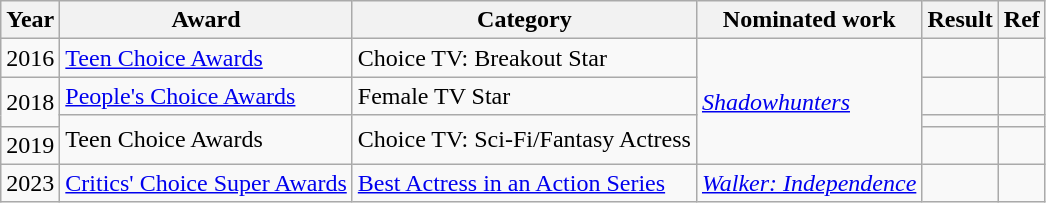<table class="wikitable sortable">
<tr>
<th>Year</th>
<th>Award</th>
<th>Category</th>
<th>Nominated work</th>
<th>Result</th>
<th class="unsortable">Ref</th>
</tr>
<tr>
<td>2016</td>
<td><a href='#'>Teen Choice Awards</a></td>
<td>Choice TV: Breakout Star</td>
<td rowspan="4"><em><a href='#'>Shadowhunters</a></em></td>
<td></td>
<td style="text-align:center;"></td>
</tr>
<tr>
<td rowspan="2">2018</td>
<td><a href='#'>People's Choice Awards</a></td>
<td>Female TV Star</td>
<td></td>
<td style="text-align:center;"></td>
</tr>
<tr>
<td rowspan="2">Teen Choice Awards</td>
<td rowspan="2">Choice TV: Sci-Fi/Fantasy Actress</td>
<td></td>
<td style="text-align:center;"></td>
</tr>
<tr>
<td>2019</td>
<td></td>
<td style="text-align:center;"></td>
</tr>
<tr>
<td>2023</td>
<td><a href='#'>Critics' Choice Super Awards</a></td>
<td><a href='#'>Best Actress in an Action Series</a></td>
<td><em><a href='#'>Walker: Independence</a></em></td>
<td></td>
<td style="text-align:center;"></td>
</tr>
</table>
